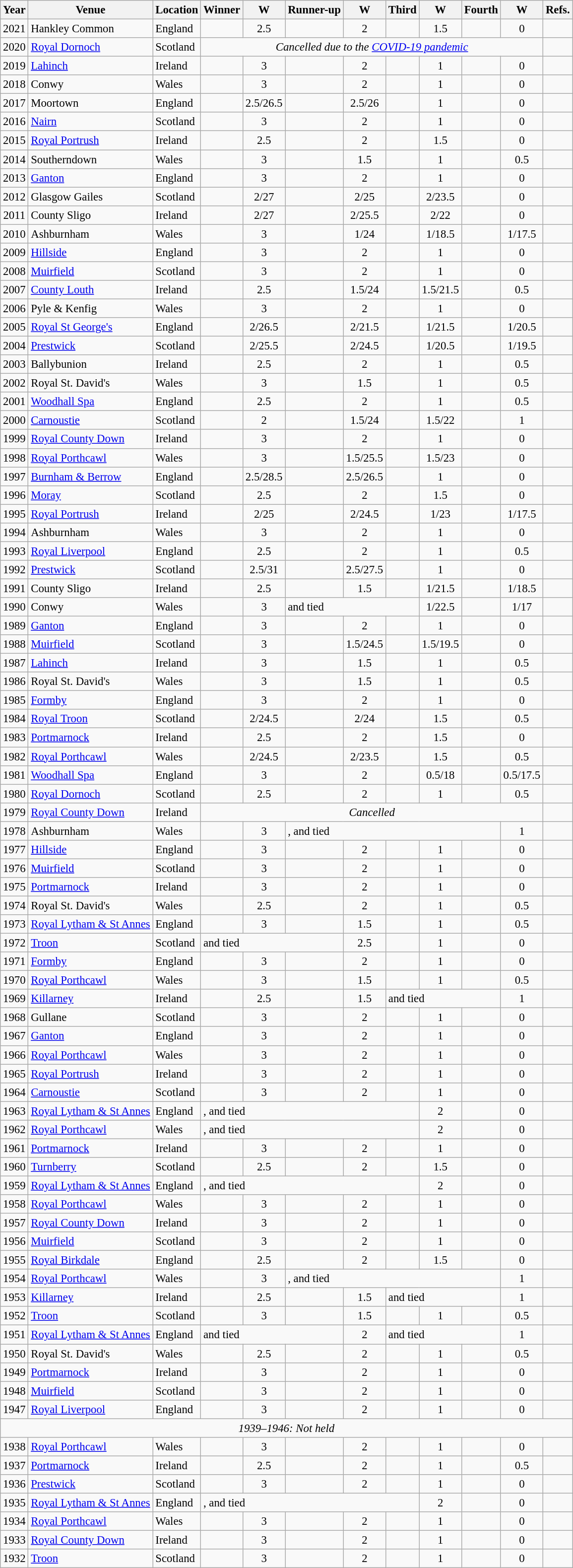<table class="wikitable sortable" style="font-size:95%;">
<tr>
<th>Year</th>
<th>Venue</th>
<th>Location</th>
<th>Winner</th>
<th>W</th>
<th>Runner-up</th>
<th>W</th>
<th>Third</th>
<th>W</th>
<th>Fourth</th>
<th>W</th>
<th>Refs.</th>
</tr>
<tr>
<td align=center>2021</td>
<td>Hankley Common</td>
<td>England</td>
<td></td>
<td align=center>2.5</td>
<td></td>
<td align=center>2</td>
<td></td>
<td align=center>1.5</td>
<td></td>
<td align=center>0</td>
<td></td>
</tr>
<tr>
<td align=center>2020</td>
<td><a href='#'>Royal Dornoch</a></td>
<td>Scotland</td>
<td align=center colspan=8><em>Cancelled due to the <a href='#'>COVID-19 pandemic</a></em></td>
<td></td>
</tr>
<tr>
<td align=center>2019</td>
<td><a href='#'>Lahinch</a></td>
<td>Ireland</td>
<td></td>
<td align=center>3</td>
<td></td>
<td align=center>2</td>
<td></td>
<td align=center>1</td>
<td></td>
<td align=center>0</td>
<td></td>
</tr>
<tr>
<td align=center>2018</td>
<td>Conwy</td>
<td>Wales</td>
<td></td>
<td align=center>3</td>
<td></td>
<td align=center>2</td>
<td></td>
<td align=center>1</td>
<td></td>
<td align=center>0</td>
<td></td>
</tr>
<tr>
<td align=center>2017</td>
<td>Moortown</td>
<td>England</td>
<td></td>
<td align=center>2.5/26.5</td>
<td></td>
<td align=center>2.5/26</td>
<td></td>
<td align=center>1</td>
<td></td>
<td align=center>0</td>
<td></td>
</tr>
<tr>
<td align=center>2016</td>
<td><a href='#'>Nairn</a></td>
<td>Scotland</td>
<td></td>
<td align=center>3</td>
<td></td>
<td align=center>2</td>
<td></td>
<td align=center>1</td>
<td></td>
<td align=center>0</td>
<td></td>
</tr>
<tr>
<td align=center>2015</td>
<td><a href='#'>Royal Portrush</a></td>
<td>Ireland</td>
<td></td>
<td align=center>2.5</td>
<td></td>
<td align=center>2</td>
<td></td>
<td align=center>1.5</td>
<td></td>
<td align=center>0</td>
<td></td>
</tr>
<tr>
<td align=center>2014</td>
<td>Southerndown</td>
<td>Wales</td>
<td></td>
<td align=center>3</td>
<td></td>
<td align=center>1.5</td>
<td></td>
<td align=center>1</td>
<td></td>
<td align=center>0.5</td>
<td></td>
</tr>
<tr>
<td align=center>2013</td>
<td><a href='#'>Ganton</a></td>
<td>England</td>
<td></td>
<td align=center>3</td>
<td></td>
<td align=center>2</td>
<td></td>
<td align=center>1</td>
<td></td>
<td align=center>0</td>
<td></td>
</tr>
<tr>
<td align=center>2012</td>
<td>Glasgow Gailes</td>
<td>Scotland</td>
<td></td>
<td align=center>2/27</td>
<td></td>
<td align=center>2/25</td>
<td></td>
<td align=center>2/23.5</td>
<td></td>
<td align=center>0</td>
<td></td>
</tr>
<tr>
<td align=center>2011</td>
<td>County Sligo</td>
<td>Ireland</td>
<td></td>
<td align=center>2/27</td>
<td></td>
<td align=center>2/25.5</td>
<td></td>
<td align=center>2/22</td>
<td></td>
<td align=center>0</td>
<td></td>
</tr>
<tr>
<td align=center>2010</td>
<td>Ashburnham</td>
<td>Wales</td>
<td></td>
<td align=center>3</td>
<td></td>
<td align=center>1/24</td>
<td></td>
<td align=center>1/18.5</td>
<td></td>
<td align=center>1/17.5</td>
<td></td>
</tr>
<tr>
<td align=center>2009</td>
<td><a href='#'>Hillside</a></td>
<td>England</td>
<td></td>
<td align=center>3</td>
<td></td>
<td align=center>2</td>
<td></td>
<td align=center>1</td>
<td></td>
<td align=center>0</td>
<td></td>
</tr>
<tr>
<td align=center>2008</td>
<td><a href='#'>Muirfield</a></td>
<td>Scotland</td>
<td></td>
<td align=center>3</td>
<td></td>
<td align=center>2</td>
<td></td>
<td align=center>1</td>
<td></td>
<td align=center>0</td>
<td></td>
</tr>
<tr>
<td align=center>2007</td>
<td><a href='#'>County Louth</a></td>
<td>Ireland</td>
<td></td>
<td align=center>2.5</td>
<td></td>
<td align=center>1.5/24</td>
<td></td>
<td align=center>1.5/21.5</td>
<td></td>
<td align=center>0.5</td>
<td></td>
</tr>
<tr>
<td align=center>2006</td>
<td>Pyle & Kenfig</td>
<td>Wales</td>
<td></td>
<td align=center>3</td>
<td></td>
<td align=center>2</td>
<td></td>
<td align=center>1</td>
<td></td>
<td align=center>0</td>
<td></td>
</tr>
<tr>
<td align=center>2005</td>
<td><a href='#'>Royal St George's</a></td>
<td>England</td>
<td></td>
<td align=center>2/26.5</td>
<td></td>
<td align=center>2/21.5</td>
<td></td>
<td align=center>1/21.5</td>
<td></td>
<td align=center>1/20.5</td>
<td></td>
</tr>
<tr>
<td align=center>2004</td>
<td><a href='#'>Prestwick</a></td>
<td>Scotland</td>
<td></td>
<td align=center>2/25.5</td>
<td></td>
<td align=center>2/24.5</td>
<td></td>
<td align=center>1/20.5</td>
<td></td>
<td align=center>1/19.5</td>
<td></td>
</tr>
<tr>
<td align=center>2003</td>
<td>Ballybunion</td>
<td>Ireland</td>
<td></td>
<td align=center>2.5</td>
<td></td>
<td align=center>2</td>
<td></td>
<td align=center>1</td>
<td></td>
<td align=center>0.5</td>
<td></td>
</tr>
<tr>
<td align=center>2002</td>
<td>Royal St. David's</td>
<td>Wales</td>
<td></td>
<td align=center>3</td>
<td></td>
<td align=center>1.5</td>
<td></td>
<td align=center>1</td>
<td></td>
<td align=center>0.5</td>
<td></td>
</tr>
<tr>
<td align=center>2001</td>
<td><a href='#'>Woodhall Spa</a></td>
<td>England</td>
<td></td>
<td align=center>2.5</td>
<td></td>
<td align=center>2</td>
<td></td>
<td align=center>1</td>
<td></td>
<td align=center>0.5</td>
<td></td>
</tr>
<tr>
<td align=center>2000</td>
<td><a href='#'>Carnoustie</a></td>
<td>Scotland</td>
<td></td>
<td align=center>2</td>
<td></td>
<td align=center>1.5/24</td>
<td></td>
<td align=center>1.5/22</td>
<td></td>
<td align=center>1</td>
<td></td>
</tr>
<tr>
<td align=center>1999</td>
<td><a href='#'>Royal County Down</a></td>
<td>Ireland</td>
<td></td>
<td align=center>3</td>
<td></td>
<td align=center>2</td>
<td></td>
<td align=center>1</td>
<td></td>
<td align=center>0</td>
<td></td>
</tr>
<tr>
<td align=center>1998</td>
<td><a href='#'>Royal Porthcawl</a></td>
<td>Wales</td>
<td></td>
<td align=center>3</td>
<td></td>
<td align=center>1.5/25.5</td>
<td></td>
<td align=center>1.5/23</td>
<td></td>
<td align=center>0</td>
<td></td>
</tr>
<tr>
<td align=center>1997</td>
<td><a href='#'>Burnham & Berrow</a></td>
<td>England</td>
<td></td>
<td align=center>2.5/28.5</td>
<td></td>
<td align=center>2.5/26.5</td>
<td></td>
<td align=center>1</td>
<td></td>
<td align=center>0</td>
<td></td>
</tr>
<tr>
<td align=center>1996</td>
<td><a href='#'>Moray</a></td>
<td>Scotland</td>
<td></td>
<td align=center>2.5</td>
<td></td>
<td align=center>2</td>
<td></td>
<td align=center>1.5</td>
<td></td>
<td align=center>0</td>
<td></td>
</tr>
<tr>
<td align=center>1995</td>
<td><a href='#'>Royal Portrush</a></td>
<td>Ireland</td>
<td></td>
<td align=center>2/25</td>
<td></td>
<td align=center>2/24.5</td>
<td></td>
<td align=center>1/23</td>
<td></td>
<td align=center>1/17.5</td>
<td></td>
</tr>
<tr>
<td align=center>1994</td>
<td>Ashburnham</td>
<td>Wales</td>
<td></td>
<td align=center>3</td>
<td></td>
<td align=center>2</td>
<td></td>
<td align=center>1</td>
<td></td>
<td align=center>0</td>
<td></td>
</tr>
<tr>
<td align=center>1993</td>
<td><a href='#'>Royal Liverpool</a></td>
<td>England</td>
<td></td>
<td align=center>2.5</td>
<td></td>
<td align=center>2</td>
<td></td>
<td align=center>1</td>
<td></td>
<td align=center>0.5</td>
<td></td>
</tr>
<tr>
<td align=center>1992</td>
<td><a href='#'>Prestwick</a></td>
<td>Scotland</td>
<td></td>
<td align=center>2.5/31</td>
<td></td>
<td align=center>2.5/27.5</td>
<td></td>
<td align=center>1</td>
<td></td>
<td align=center>0</td>
<td></td>
</tr>
<tr>
<td align=center>1991</td>
<td>County Sligo</td>
<td>Ireland</td>
<td></td>
<td align=center>2.5</td>
<td></td>
<td align=center>1.5</td>
<td></td>
<td align=center>1/21.5</td>
<td></td>
<td align=center>1/18.5</td>
<td></td>
</tr>
<tr>
<td align=center>1990</td>
<td>Conwy</td>
<td>Wales</td>
<td></td>
<td align=center>3</td>
<td colspan=3> and  tied</td>
<td align=center>1/22.5</td>
<td></td>
<td align=center>1/17</td>
<td></td>
</tr>
<tr>
<td align=center>1989</td>
<td><a href='#'>Ganton</a></td>
<td>England</td>
<td></td>
<td align=center>3</td>
<td></td>
<td align=center>2</td>
<td></td>
<td align=center>1</td>
<td></td>
<td align=center>0</td>
<td></td>
</tr>
<tr>
<td align=center>1988</td>
<td><a href='#'>Muirfield</a></td>
<td>Scotland</td>
<td></td>
<td align=center>3</td>
<td></td>
<td align=center>1.5/24.5</td>
<td></td>
<td align=center>1.5/19.5</td>
<td></td>
<td align=center>0</td>
<td></td>
</tr>
<tr>
<td align=center>1987</td>
<td><a href='#'>Lahinch</a></td>
<td>Ireland</td>
<td></td>
<td align=center>3</td>
<td></td>
<td align=center>1.5</td>
<td></td>
<td align=center>1</td>
<td></td>
<td align=center>0.5</td>
<td></td>
</tr>
<tr>
<td align=center>1986</td>
<td>Royal St. David's</td>
<td>Wales</td>
<td></td>
<td align=center>3</td>
<td></td>
<td align=center>1.5</td>
<td></td>
<td align=center>1</td>
<td></td>
<td align=center>0.5</td>
<td></td>
</tr>
<tr>
<td align=center>1985</td>
<td><a href='#'>Formby</a></td>
<td>England</td>
<td></td>
<td align=center>3</td>
<td></td>
<td align=center>2</td>
<td></td>
<td align=center>1</td>
<td></td>
<td align=center>0</td>
<td></td>
</tr>
<tr>
<td align=center>1984</td>
<td><a href='#'>Royal Troon</a></td>
<td>Scotland</td>
<td></td>
<td align=center>2/24.5</td>
<td></td>
<td align=center>2/24</td>
<td></td>
<td align=center>1.5</td>
<td></td>
<td align=center>0.5</td>
<td></td>
</tr>
<tr>
<td align=center>1983</td>
<td><a href='#'>Portmarnock</a></td>
<td>Ireland</td>
<td></td>
<td align=center>2.5</td>
<td></td>
<td align=center>2</td>
<td></td>
<td align=center>1.5</td>
<td></td>
<td align=center>0</td>
<td></td>
</tr>
<tr>
<td align=center>1982</td>
<td><a href='#'>Royal Porthcawl</a></td>
<td>Wales</td>
<td></td>
<td align=center>2/24.5</td>
<td></td>
<td align=center>2/23.5</td>
<td></td>
<td align=center>1.5</td>
<td></td>
<td align=center>0.5</td>
<td></td>
</tr>
<tr>
<td align=center>1981</td>
<td><a href='#'>Woodhall Spa</a></td>
<td>England</td>
<td></td>
<td align=center>3</td>
<td></td>
<td align=center>2</td>
<td></td>
<td align=center>0.5/18</td>
<td></td>
<td align=center>0.5/17.5</td>
<td></td>
</tr>
<tr>
<td align=center>1980</td>
<td><a href='#'>Royal Dornoch</a></td>
<td>Scotland</td>
<td></td>
<td align=center>2.5</td>
<td></td>
<td align=center>2</td>
<td></td>
<td align=center>1</td>
<td></td>
<td align=center>0.5</td>
<td></td>
</tr>
<tr>
<td align=center>1979</td>
<td><a href='#'>Royal County Down</a></td>
<td>Ireland</td>
<td align=center colspan=8><em>Cancelled</em></td>
<td></td>
</tr>
<tr>
<td align=center>1978</td>
<td>Ashburnham</td>
<td>Wales</td>
<td></td>
<td align=center>3</td>
<td colspan=5>,  and  tied</td>
<td align=center>1</td>
<td></td>
</tr>
<tr>
<td align=center>1977</td>
<td><a href='#'>Hillside</a></td>
<td>England</td>
<td></td>
<td align=center>3</td>
<td></td>
<td align=center>2</td>
<td></td>
<td align=center>1</td>
<td></td>
<td align=center>0</td>
<td></td>
</tr>
<tr>
<td align=center>1976</td>
<td><a href='#'>Muirfield</a></td>
<td>Scotland</td>
<td></td>
<td align=center>3</td>
<td></td>
<td align=center>2</td>
<td></td>
<td align=center>1</td>
<td></td>
<td align=center>0</td>
<td></td>
</tr>
<tr>
<td align=center>1975</td>
<td><a href='#'>Portmarnock</a></td>
<td>Ireland</td>
<td></td>
<td align=center>3</td>
<td></td>
<td align=center>2</td>
<td></td>
<td align=center>1</td>
<td></td>
<td align=center>0</td>
<td></td>
</tr>
<tr>
<td align=center>1974</td>
<td>Royal St. David's</td>
<td>Wales</td>
<td></td>
<td align=center>2.5</td>
<td></td>
<td align=center>2</td>
<td></td>
<td align=center>1</td>
<td></td>
<td align=center>0.5</td>
<td></td>
</tr>
<tr>
<td align=center>1973</td>
<td><a href='#'>Royal Lytham & St Annes</a></td>
<td>England</td>
<td></td>
<td align=center>3</td>
<td></td>
<td align=center>1.5</td>
<td></td>
<td align=center>1</td>
<td></td>
<td align=center>0.5</td>
<td></td>
</tr>
<tr>
<td align=center>1972</td>
<td><a href='#'>Troon</a></td>
<td>Scotland</td>
<td colspan=3> and  tied</td>
<td align=center>2.5</td>
<td></td>
<td align=center>1</td>
<td></td>
<td align=center>0</td>
<td></td>
</tr>
<tr>
<td align=center>1971</td>
<td><a href='#'>Formby</a></td>
<td>England</td>
<td></td>
<td align=center>3</td>
<td></td>
<td align=center>2</td>
<td></td>
<td align=center>1</td>
<td></td>
<td align=center>0</td>
<td></td>
</tr>
<tr>
<td align=center>1970</td>
<td><a href='#'>Royal Porthcawl</a></td>
<td>Wales</td>
<td></td>
<td align=center>3</td>
<td></td>
<td align=center>1.5</td>
<td></td>
<td align=center>1</td>
<td></td>
<td align=center>0.5</td>
<td></td>
</tr>
<tr>
<td align=center>1969</td>
<td><a href='#'>Killarney</a></td>
<td>Ireland</td>
<td></td>
<td align=center>2.5</td>
<td></td>
<td align=center>1.5</td>
<td colspan=3> and  tied</td>
<td align=center>1</td>
<td></td>
</tr>
<tr>
<td align=center>1968</td>
<td>Gullane</td>
<td>Scotland</td>
<td></td>
<td align=center>3</td>
<td></td>
<td align=center>2</td>
<td></td>
<td align=center>1</td>
<td></td>
<td align=center>0</td>
<td></td>
</tr>
<tr>
<td align=center>1967</td>
<td><a href='#'>Ganton</a></td>
<td>England</td>
<td></td>
<td align=center>3</td>
<td></td>
<td align=center>2</td>
<td></td>
<td align=center>1</td>
<td></td>
<td align=center>0</td>
<td></td>
</tr>
<tr>
<td align=center>1966</td>
<td><a href='#'>Royal Porthcawl</a></td>
<td>Wales</td>
<td></td>
<td align=center>3</td>
<td></td>
<td align=center>2</td>
<td></td>
<td align=center>1</td>
<td></td>
<td align=center>0</td>
<td></td>
</tr>
<tr>
<td align=center>1965</td>
<td><a href='#'>Royal Portrush</a></td>
<td>Ireland</td>
<td></td>
<td align=center>3</td>
<td></td>
<td align=center>2</td>
<td></td>
<td align=center>1</td>
<td></td>
<td align=center>0</td>
<td></td>
</tr>
<tr>
<td align=center>1964</td>
<td><a href='#'>Carnoustie</a></td>
<td>Scotland</td>
<td></td>
<td align=center>3</td>
<td></td>
<td align=center>2</td>
<td></td>
<td align=center>1</td>
<td></td>
<td align=center>0</td>
<td></td>
</tr>
<tr>
<td align=center>1963</td>
<td><a href='#'>Royal Lytham & St Annes</a></td>
<td>England</td>
<td colspan=5>,  and  tied</td>
<td align=center>2</td>
<td></td>
<td align=center>0</td>
<td></td>
</tr>
<tr>
<td align=center>1962</td>
<td><a href='#'>Royal Porthcawl</a></td>
<td>Wales</td>
<td colspan=5>,  and  tied</td>
<td align=center>2</td>
<td></td>
<td align=center>0</td>
<td></td>
</tr>
<tr>
<td align=center>1961</td>
<td><a href='#'>Portmarnock</a></td>
<td>Ireland</td>
<td></td>
<td align=center>3</td>
<td></td>
<td align=center>2</td>
<td></td>
<td align=center>1</td>
<td></td>
<td align=center>0</td>
<td></td>
</tr>
<tr>
<td align=center>1960</td>
<td><a href='#'>Turnberry</a></td>
<td>Scotland</td>
<td></td>
<td align=center>2.5</td>
<td></td>
<td align=center>2</td>
<td></td>
<td align=center>1.5</td>
<td></td>
<td align=center>0</td>
<td></td>
</tr>
<tr>
<td align=center>1959</td>
<td><a href='#'>Royal Lytham & St Annes</a></td>
<td>England</td>
<td colspan=5>,  and  tied</td>
<td align=center>2</td>
<td></td>
<td align=center>0</td>
<td></td>
</tr>
<tr>
<td align=center>1958</td>
<td><a href='#'>Royal Porthcawl</a></td>
<td>Wales</td>
<td></td>
<td align=center>3</td>
<td></td>
<td align=center>2</td>
<td></td>
<td align=center>1</td>
<td></td>
<td align=center>0</td>
<td></td>
</tr>
<tr>
<td align=center>1957</td>
<td><a href='#'>Royal County Down</a></td>
<td>Ireland</td>
<td></td>
<td align=center>3</td>
<td></td>
<td align=center>2</td>
<td></td>
<td align=center>1</td>
<td></td>
<td align=center>0</td>
<td></td>
</tr>
<tr>
<td align=center>1956</td>
<td><a href='#'>Muirfield</a></td>
<td>Scotland</td>
<td></td>
<td align=center>3</td>
<td></td>
<td align=center>2</td>
<td></td>
<td align=center>1</td>
<td></td>
<td align=center>0</td>
<td></td>
</tr>
<tr>
<td align=center>1955</td>
<td><a href='#'>Royal Birkdale</a></td>
<td>England</td>
<td></td>
<td align=center>2.5</td>
<td></td>
<td align=center>2</td>
<td></td>
<td align=center>1.5</td>
<td></td>
<td align=center>0</td>
<td></td>
</tr>
<tr>
<td align=center>1954</td>
<td><a href='#'>Royal Porthcawl</a></td>
<td>Wales</td>
<td></td>
<td align=center>3</td>
<td colspan=5>,  and  tied</td>
<td align=center>1</td>
<td></td>
</tr>
<tr>
<td align=center>1953</td>
<td><a href='#'>Killarney</a></td>
<td>Ireland</td>
<td></td>
<td align=center>2.5</td>
<td></td>
<td align=center>1.5</td>
<td colspan=3> and  tied</td>
<td align=center>1</td>
<td></td>
</tr>
<tr>
<td align=center>1952</td>
<td><a href='#'>Troon</a></td>
<td>Scotland</td>
<td></td>
<td align=center>3</td>
<td></td>
<td align=center>1.5</td>
<td></td>
<td align=center>1</td>
<td></td>
<td align=center>0.5</td>
<td></td>
</tr>
<tr>
<td align=center>1951</td>
<td><a href='#'>Royal Lytham & St Annes</a></td>
<td>England</td>
<td colspan=3> and  tied</td>
<td align=center>2</td>
<td colspan=3> and  tied</td>
<td align=center>1</td>
<td></td>
</tr>
<tr>
<td align=center>1950</td>
<td>Royal St. David's</td>
<td>Wales</td>
<td></td>
<td align=center>2.5</td>
<td></td>
<td align=center>2</td>
<td></td>
<td align=center>1</td>
<td></td>
<td align=center>0.5</td>
<td></td>
</tr>
<tr>
<td align=center>1949</td>
<td><a href='#'>Portmarnock</a></td>
<td>Ireland</td>
<td></td>
<td align=center>3</td>
<td></td>
<td align=center>2</td>
<td></td>
<td align=center>1</td>
<td></td>
<td align=center>0</td>
<td></td>
</tr>
<tr>
<td align=center>1948</td>
<td><a href='#'>Muirfield</a></td>
<td>Scotland</td>
<td></td>
<td align=center>3</td>
<td></td>
<td align=center>2</td>
<td></td>
<td align=center>1</td>
<td></td>
<td align=center>0</td>
<td></td>
</tr>
<tr>
<td align=center>1947</td>
<td><a href='#'>Royal Liverpool</a></td>
<td>England</td>
<td></td>
<td align=center>3</td>
<td></td>
<td align=center>2</td>
<td></td>
<td align=center>1</td>
<td></td>
<td align=center>0</td>
<td></td>
</tr>
<tr>
<td align=center colspan=12><em>1939–1946: Not held</em></td>
</tr>
<tr>
<td align=center>1938</td>
<td><a href='#'>Royal Porthcawl</a></td>
<td>Wales</td>
<td></td>
<td align=center>3</td>
<td></td>
<td align=center>2</td>
<td></td>
<td align=center>1</td>
<td></td>
<td align=center>0</td>
<td></td>
</tr>
<tr>
<td align=center>1937</td>
<td><a href='#'>Portmarnock</a></td>
<td>Ireland</td>
<td></td>
<td align=center>2.5</td>
<td></td>
<td align=center>2</td>
<td></td>
<td align=center>1</td>
<td></td>
<td align=center>0.5</td>
<td></td>
</tr>
<tr>
<td align=center>1936</td>
<td><a href='#'>Prestwick</a></td>
<td>Scotland</td>
<td></td>
<td align=center>3</td>
<td></td>
<td align=center>2</td>
<td></td>
<td align=center>1</td>
<td></td>
<td align=center>0</td>
<td></td>
</tr>
<tr>
<td align=center>1935</td>
<td><a href='#'>Royal Lytham & St Annes</a></td>
<td>England</td>
<td colspan=5>,  and  tied</td>
<td align=center>2</td>
<td></td>
<td align=center>0</td>
<td></td>
</tr>
<tr>
<td align=center>1934</td>
<td><a href='#'>Royal Porthcawl</a></td>
<td>Wales</td>
<td></td>
<td align=center>3</td>
<td></td>
<td align=center>2</td>
<td></td>
<td align=center>1</td>
<td></td>
<td align=center>0</td>
<td></td>
</tr>
<tr>
<td align=center>1933</td>
<td><a href='#'>Royal County Down</a></td>
<td>Ireland</td>
<td></td>
<td align=center>3</td>
<td></td>
<td align=center>2</td>
<td></td>
<td align=center>1</td>
<td></td>
<td align=center>0</td>
<td></td>
</tr>
<tr>
<td align=center>1932</td>
<td><a href='#'>Troon</a></td>
<td>Scotland</td>
<td></td>
<td align=center>3</td>
<td></td>
<td align=center>2</td>
<td></td>
<td align=center>1</td>
<td></td>
<td align=center>0</td>
<td></td>
</tr>
</table>
